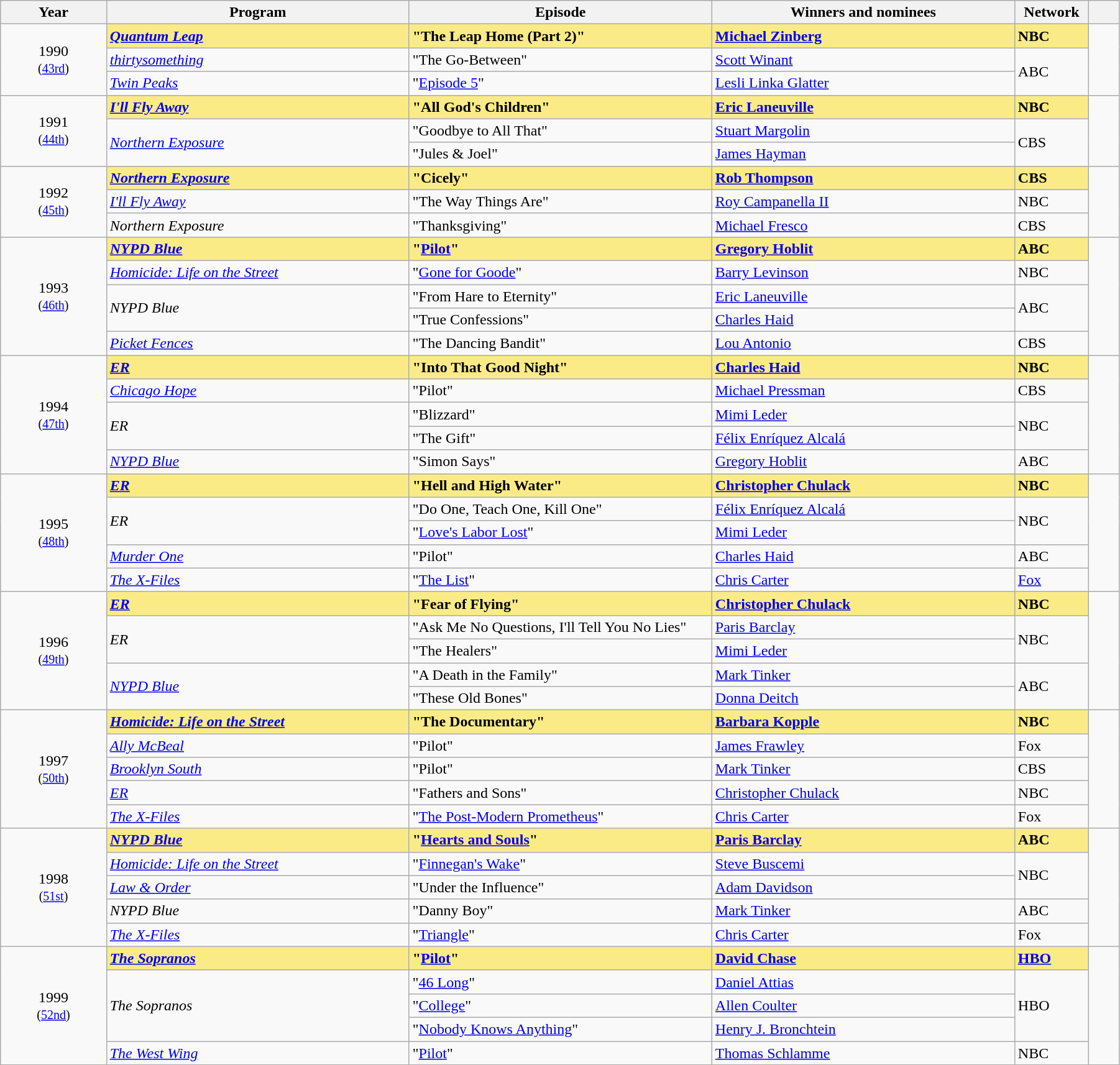<table class="wikitable" width="95%" cellpadding="5">
<tr>
<th width="7%">Year</th>
<th width="20%">Program</th>
<th width="20%">Episode</th>
<th width="20%">Winners and nominees</th>
<th width="3%">Network</th>
<th width="2%"></th>
</tr>
<tr>
<td rowspan=3 style="text-align:center;">1990<br><small>(<a href='#'>43rd</a>)</small></td>
<td style="background:#FAEB86;"><strong><em><a href='#'>Quantum Leap</a></em></strong></td>
<td style="background:#FAEB86;"><strong>"The Leap Home (Part 2)"</strong></td>
<td style="background:#FAEB86;"><strong><a href='#'>Michael Zinberg</a></strong></td>
<td style="background:#FAEB86;"><strong>NBC</strong></td>
<td rowspan="3" style="text-align:center;"></td>
</tr>
<tr>
<td><em><a href='#'>thirtysomething</a></em></td>
<td>"The Go-Between"</td>
<td><a href='#'>Scott Winant</a></td>
<td rowspan=2>ABC</td>
</tr>
<tr>
<td><em><a href='#'>Twin Peaks</a></em></td>
<td>"<a href='#'>Episode 5</a>"</td>
<td><a href='#'>Lesli Linka Glatter</a></td>
</tr>
<tr>
<td rowspan=3 style="text-align:center;">1991<br><small>(<a href='#'>44th</a>)</small></td>
<td style="background:#FAEB86;"><strong><em><a href='#'>I'll Fly Away</a></em></strong></td>
<td style="background:#FAEB86;"><strong>"All God's Children"</strong></td>
<td style="background:#FAEB86;"><strong><a href='#'>Eric Laneuville</a></strong></td>
<td style="background:#FAEB86;"><strong>NBC</strong></td>
<td rowspan="3" style="text-align:center;"></td>
</tr>
<tr>
<td rowspan=2><em><a href='#'>Northern Exposure</a></em></td>
<td>"Goodbye to All That"</td>
<td><a href='#'>Stuart Margolin</a></td>
<td rowspan=2>CBS</td>
</tr>
<tr>
<td>"Jules & Joel"</td>
<td><a href='#'>James Hayman</a></td>
</tr>
<tr>
<td rowspan=3 style="text-align:center;">1992<br><small>(<a href='#'>45th</a>)</small></td>
<td style="background:#FAEB86;"><strong><em><a href='#'>Northern Exposure</a></em></strong></td>
<td style="background:#FAEB86;"><strong>"Cicely"</strong></td>
<td style="background:#FAEB86;"><strong><a href='#'>Rob Thompson</a></strong></td>
<td style="background:#FAEB86;"><strong>CBS</strong></td>
<td rowspan="3" style="text-align:center;"></td>
</tr>
<tr>
<td><em><a href='#'>I'll Fly Away</a></em></td>
<td>"The Way Things Are"</td>
<td><a href='#'>Roy Campanella II</a></td>
<td>NBC</td>
</tr>
<tr>
<td><em>Northern Exposure</em></td>
<td>"Thanksgiving"</td>
<td><a href='#'>Michael Fresco</a></td>
<td>CBS</td>
</tr>
<tr>
<td rowspan=5 style="text-align:center;">1993<br><small>(<a href='#'>46th</a>)</small></td>
<td style="background:#FAEB86;"><strong><em><a href='#'>NYPD Blue</a></em></strong></td>
<td style="background:#FAEB86;"><strong>"<a href='#'>Pilot</a>"</strong></td>
<td style="background:#FAEB86;"><strong><a href='#'>Gregory Hoblit</a></strong></td>
<td style="background:#FAEB86;"><strong>ABC</strong></td>
<td rowspan="5" style="text-align:center;"></td>
</tr>
<tr>
<td><em><a href='#'>Homicide: Life on the Street</a></em></td>
<td>"<a href='#'>Gone for Goode</a>"</td>
<td><a href='#'>Barry Levinson</a></td>
<td>NBC</td>
</tr>
<tr>
<td rowspan=2><em>NYPD Blue</em></td>
<td>"From Hare to Eternity"</td>
<td><a href='#'>Eric Laneuville</a></td>
<td rowspan=2>ABC</td>
</tr>
<tr>
<td>"True Confessions"</td>
<td><a href='#'>Charles Haid</a></td>
</tr>
<tr>
<td><em><a href='#'>Picket Fences</a></em></td>
<td>"The Dancing Bandit"</td>
<td><a href='#'>Lou Antonio</a></td>
<td>CBS</td>
</tr>
<tr>
<td rowspan=5 style="text-align:center;">1994<br><small>(<a href='#'>47th</a>)</small></td>
<td style="background:#FAEB86;"><strong><em><a href='#'>ER</a></em></strong></td>
<td style="background:#FAEB86;"><strong>"Into That Good Night"</strong></td>
<td style="background:#FAEB86;"><strong><a href='#'>Charles Haid</a></strong></td>
<td style="background:#FAEB86;"><strong>NBC</strong></td>
<td rowspan="5" style="text-align:center;"></td>
</tr>
<tr>
<td><em><a href='#'>Chicago Hope</a></em></td>
<td>"Pilot"</td>
<td><a href='#'>Michael Pressman</a></td>
<td>CBS</td>
</tr>
<tr>
<td rowspan=2><em>ER</em></td>
<td>"Blizzard"</td>
<td><a href='#'>Mimi Leder</a></td>
<td rowspan=2>NBC</td>
</tr>
<tr>
<td>"The Gift"</td>
<td><a href='#'>Félix Enríquez Alcalá</a></td>
</tr>
<tr>
<td><em><a href='#'>NYPD Blue</a></em></td>
<td>"Simon Says"</td>
<td><a href='#'>Gregory Hoblit</a></td>
<td>ABC</td>
</tr>
<tr>
<td rowspan=5 style="text-align:center;">1995<br><small>(<a href='#'>48th</a>)</small></td>
<td style="background:#FAEB86;"><strong><em><a href='#'>ER</a></em></strong></td>
<td style="background:#FAEB86;"><strong>"Hell and High Water"</strong></td>
<td style="background:#FAEB86;"><strong><a href='#'>Christopher Chulack</a></strong></td>
<td style="background:#FAEB86;"><strong>NBC</strong></td>
<td rowspan="5" style="text-align:center;"></td>
</tr>
<tr>
<td rowspan=2><em>ER</em></td>
<td>"Do One, Teach One, Kill One"</td>
<td><a href='#'>Félix Enríquez Alcalá</a></td>
<td rowspan=2>NBC</td>
</tr>
<tr>
<td>"<a href='#'>Love's Labor Lost</a>"</td>
<td><a href='#'>Mimi Leder</a></td>
</tr>
<tr>
<td><em><a href='#'>Murder One</a></em></td>
<td>"Pilot"</td>
<td><a href='#'>Charles Haid</a></td>
<td>ABC</td>
</tr>
<tr>
<td><em><a href='#'>The X-Files</a></em></td>
<td>"<a href='#'>The List</a>"</td>
<td><a href='#'>Chris Carter</a></td>
<td><a href='#'>Fox</a></td>
</tr>
<tr>
<td rowspan=5 style="text-align:center;">1996<br><small>(<a href='#'>49th</a>)</small></td>
<td style="background:#FAEB86;"><strong><em><a href='#'>ER</a></em></strong></td>
<td style="background:#FAEB86;"><strong>"Fear of Flying"</strong></td>
<td style="background:#FAEB86;"><strong><a href='#'>Christopher Chulack</a></strong></td>
<td style="background:#FAEB86;"><strong>NBC</strong></td>
<td rowspan="5" style="text-align:center;"></td>
</tr>
<tr>
<td rowspan=2><em>ER</em></td>
<td>"Ask Me No Questions, I'll Tell You No Lies"</td>
<td><a href='#'>Paris Barclay</a></td>
<td rowspan=2>NBC</td>
</tr>
<tr>
<td>"The Healers"</td>
<td><a href='#'>Mimi Leder</a></td>
</tr>
<tr>
<td rowspan=2><em><a href='#'>NYPD Blue</a></em></td>
<td>"A Death in the Family"</td>
<td><a href='#'>Mark Tinker</a></td>
<td rowspan=2>ABC</td>
</tr>
<tr>
<td>"These Old Bones"</td>
<td><a href='#'>Donna Deitch</a></td>
</tr>
<tr>
<td rowspan=5 style="text-align:center;">1997<br><small>(<a href='#'>50th</a>)</small></td>
<td style="background:#FAEB86;"><strong><em><a href='#'>Homicide: Life on the Street</a></em></strong></td>
<td style="background:#FAEB86;"><strong>"The Documentary"</strong></td>
<td style="background:#FAEB86;"><strong><a href='#'>Barbara Kopple</a></strong></td>
<td style="background:#FAEB86;"><strong>NBC</strong></td>
<td rowspan="5" style="text-align:center;"></td>
</tr>
<tr>
<td><em><a href='#'>Ally McBeal</a></em></td>
<td>"Pilot"</td>
<td><a href='#'>James Frawley</a></td>
<td>Fox</td>
</tr>
<tr>
<td><em><a href='#'>Brooklyn South</a></em></td>
<td>"Pilot"</td>
<td><a href='#'>Mark Tinker</a></td>
<td>CBS</td>
</tr>
<tr>
<td><em><a href='#'>ER</a></em></td>
<td>"Fathers and Sons"</td>
<td><a href='#'>Christopher Chulack</a></td>
<td>NBC</td>
</tr>
<tr>
<td><em><a href='#'>The X-Files</a></em></td>
<td>"<a href='#'>The Post-Modern Prometheus</a>"</td>
<td><a href='#'>Chris Carter</a></td>
<td>Fox</td>
</tr>
<tr>
<td rowspan=5 style="text-align:center;">1998<br><small>(<a href='#'>51st</a>)</small></td>
<td style="background:#FAEB86;"><strong><em><a href='#'>NYPD Blue</a></em></strong></td>
<td style="background:#FAEB86;"><strong>"<a href='#'>Hearts and Souls</a>"</strong></td>
<td style="background:#FAEB86;"><strong><a href='#'>Paris Barclay</a></strong></td>
<td style="background:#FAEB86;"><strong>ABC</strong></td>
<td rowspan="5" style="text-align:center;"></td>
</tr>
<tr>
<td><em><a href='#'>Homicide: Life on the Street</a></em></td>
<td>"<a href='#'>Finnegan's Wake</a>"</td>
<td><a href='#'>Steve Buscemi</a></td>
<td rowspan=2>NBC</td>
</tr>
<tr>
<td><em><a href='#'>Law & Order</a></em></td>
<td>"Under the Influence"</td>
<td><a href='#'>Adam Davidson</a></td>
</tr>
<tr>
<td><em>NYPD Blue</em></td>
<td>"Danny Boy"</td>
<td><a href='#'>Mark Tinker</a></td>
<td>ABC</td>
</tr>
<tr>
<td><em><a href='#'>The X-Files</a></em></td>
<td>"<a href='#'>Triangle</a>"</td>
<td><a href='#'>Chris Carter</a></td>
<td>Fox</td>
</tr>
<tr>
<td rowspan=5 style="text-align:center;">1999<br><small>(<a href='#'>52nd</a>)</small></td>
<td style="background:#FAEB86;"><strong><em><a href='#'>The Sopranos</a></em></strong></td>
<td style="background:#FAEB86;"><strong>"<a href='#'>Pilot</a>"</strong></td>
<td style="background:#FAEB86;"><strong><a href='#'>David Chase</a></strong></td>
<td style="background:#FAEB86;"><strong><a href='#'>HBO</a></strong></td>
<td rowspan="5" style="text-align:center;"></td>
</tr>
<tr>
<td rowspan=3><em>The Sopranos</em></td>
<td>"<a href='#'>46 Long</a>"</td>
<td><a href='#'>Daniel Attias</a></td>
<td rowspan=3>HBO</td>
</tr>
<tr>
<td>"<a href='#'>College</a>"</td>
<td><a href='#'>Allen Coulter</a></td>
</tr>
<tr>
<td>"<a href='#'>Nobody Knows Anything</a>"</td>
<td><a href='#'>Henry J. Bronchtein</a></td>
</tr>
<tr>
<td><em><a href='#'>The West Wing</a></em></td>
<td>"<a href='#'>Pilot</a>"</td>
<td><a href='#'>Thomas Schlamme</a></td>
<td>NBC</td>
</tr>
</table>
